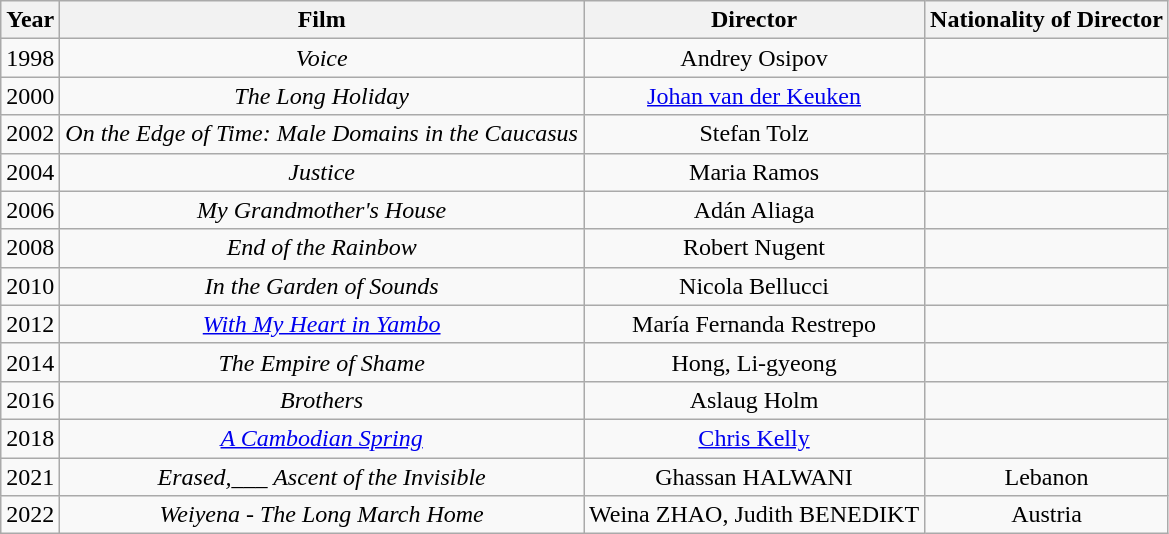<table class="sortable wikitable" style="text-align:center">
<tr>
<th>Year</th>
<th>Film</th>
<th>Director</th>
<th>Nationality of Director</th>
</tr>
<tr>
<td>1998</td>
<td><em>Voice</em></td>
<td>Andrey Osipov</td>
<td></td>
</tr>
<tr>
<td>2000</td>
<td><em>The Long Holiday</em></td>
<td><a href='#'>Johan van der Keuken</a></td>
<td></td>
</tr>
<tr>
<td>2002</td>
<td><em>On the Edge of Time: Male Domains in the Caucasus</em></td>
<td>Stefan Tolz</td>
<td></td>
</tr>
<tr>
<td>2004</td>
<td><em>Justice</em></td>
<td>Maria Ramos</td>
<td></td>
</tr>
<tr>
<td>2006</td>
<td><em>My Grandmother's House</em></td>
<td>Adán Aliaga</td>
<td></td>
</tr>
<tr>
<td>2008</td>
<td><em>End of the Rainbow</em></td>
<td>Robert Nugent</td>
<td></td>
</tr>
<tr>
<td>2010</td>
<td><em>In the Garden of Sounds</em></td>
<td>Nicola Bellucci</td>
<td></td>
</tr>
<tr>
<td>2012</td>
<td><em><a href='#'>With My Heart in Yambo</a></em></td>
<td>María Fernanda Restrepo</td>
<td></td>
</tr>
<tr>
<td>2014</td>
<td><em>The Empire of Shame</em></td>
<td>Hong, Li-gyeong</td>
<td></td>
</tr>
<tr>
<td>2016</td>
<td><em>Brothers</em></td>
<td>Aslaug Holm</td>
<td></td>
</tr>
<tr>
<td>2018</td>
<td><em><a href='#'>A Cambodian Spring</a></em></td>
<td><a href='#'>Chris Kelly</a></td>
<td></td>
</tr>
<tr>
<td>2021</td>
<td><em>Erased,___ Ascent of the Invisible</em></td>
<td>Ghassan HALWANI</td>
<td>Lebanon</td>
</tr>
<tr>
<td>2022</td>
<td><em>Weiyena - The Long March Home</em></td>
<td>Weina ZHAO, Judith BENEDIKT</td>
<td>Austria</td>
</tr>
</table>
